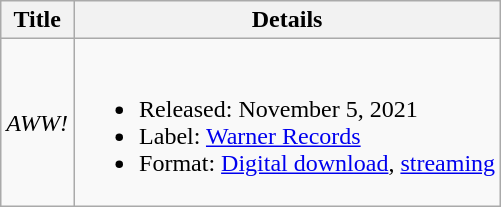<table class="wikitable">
<tr>
<th>Title</th>
<th>Details</th>
</tr>
<tr>
<td><em>AWW!</em></td>
<td><br><ul><li>Released: November 5, 2021</li><li>Label: <a href='#'>Warner Records</a></li><li>Format: <a href='#'>Digital download</a>, <a href='#'>streaming</a></li></ul></td>
</tr>
</table>
